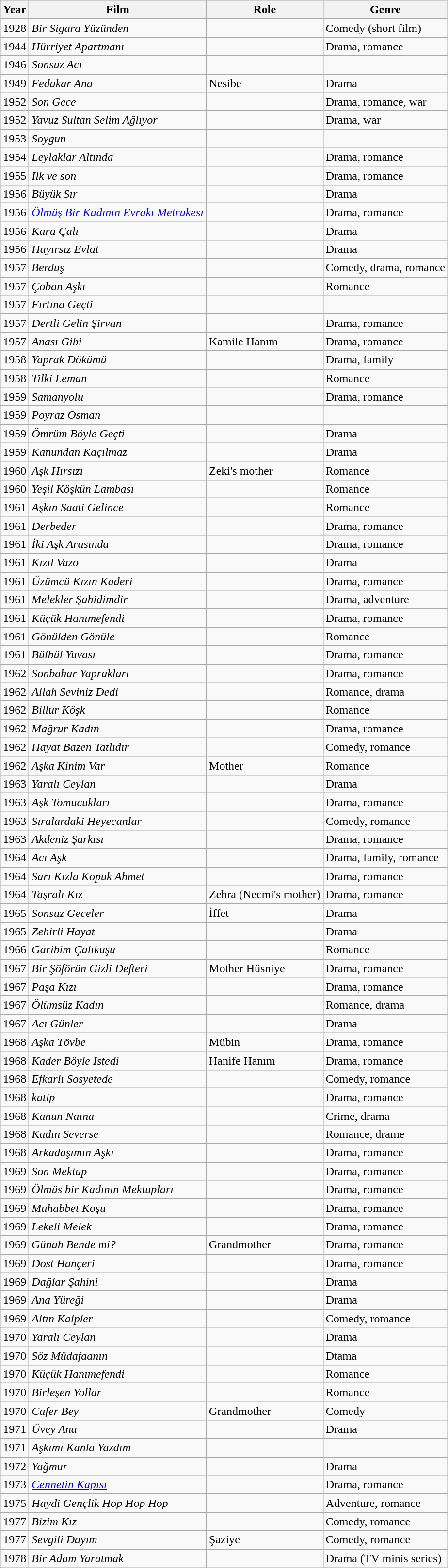<table class="wikitable sortable">
<tr>
<th>Year</th>
<th>Film</th>
<th class=unsortable>Role</th>
<th>Genre</th>
</tr>
<tr>
<td>1928</td>
<td><em>Bir Sigara Yüzünden</em></td>
<td></td>
<td>Comedy (short film)</td>
</tr>
<tr>
<td>1944</td>
<td><em>Hürriyet Apartmanı</em></td>
<td></td>
<td>Drama, romance</td>
</tr>
<tr>
<td>1946</td>
<td><em>Sonsuz Acı</em></td>
<td></td>
<td></td>
</tr>
<tr>
<td>1949</td>
<td><em>Fedakar Ana</em></td>
<td>Nesibe</td>
<td>Drama</td>
</tr>
<tr>
<td>1952</td>
<td><em>Son Gece</em></td>
<td></td>
<td>Drama, romance, war</td>
</tr>
<tr>
<td>1952</td>
<td><em>Yavuz Sultan Selim Ağlıyor</em></td>
<td></td>
<td>Drama, war</td>
</tr>
<tr>
<td>1953</td>
<td><em>Soygun</em></td>
<td></td>
<td></td>
</tr>
<tr>
<td>1954</td>
<td><em>Leylaklar Altında</em></td>
<td></td>
<td>Drama, romance</td>
</tr>
<tr>
<td>1955</td>
<td><em>Ilk ve son</em></td>
<td></td>
<td>Drama, romance</td>
</tr>
<tr>
<td>1956</td>
<td><em>Büyük Sır</em></td>
<td></td>
<td>Drama</td>
</tr>
<tr>
<td>1956</td>
<td><em><a href='#'>Ölmüş Bir Kadının Evrakı Metrukesı</a></em></td>
<td></td>
<td>Drama, romance</td>
</tr>
<tr>
<td>1956</td>
<td><em>Kara Çalı</em></td>
<td></td>
<td>Drama</td>
</tr>
<tr>
<td>1956</td>
<td><em>Hayırsız Evlat</em></td>
<td></td>
<td>Drama</td>
</tr>
<tr>
<td>1957</td>
<td><em>Berduş</em></td>
<td></td>
<td>Comedy, drama, romance</td>
</tr>
<tr>
<td>1957</td>
<td><em>Çoban Aşkı</em></td>
<td></td>
<td>Romance</td>
</tr>
<tr>
<td>1957</td>
<td><em>Fırtına Geçti</em></td>
<td></td>
<td></td>
</tr>
<tr>
<td>1957</td>
<td><em>Dertli Gelin Şirvan</em></td>
<td></td>
<td>Drama, romance</td>
</tr>
<tr>
<td>1957</td>
<td><em>Anası Gibi</em></td>
<td>Kamile Hanım</td>
<td>Drama, romance</td>
</tr>
<tr>
<td>1958</td>
<td><em>Yaprak Dökümü</em></td>
<td></td>
<td>Drama, family</td>
</tr>
<tr>
<td>1958</td>
<td><em>Tilki Leman</em></td>
<td></td>
<td>Romance</td>
</tr>
<tr>
<td>1959</td>
<td><em>Samanyolu</em></td>
<td></td>
<td>Drama, romance</td>
</tr>
<tr>
<td>1959</td>
<td><em>Poyraz Osman</em></td>
<td></td>
<td></td>
</tr>
<tr>
<td>1959</td>
<td><em>Ömrüm Böyle Geçti</em></td>
<td></td>
<td>Drama</td>
</tr>
<tr>
<td>1959</td>
<td><em>Kanundan Kaçılmaz</em></td>
<td></td>
<td>Drama</td>
</tr>
<tr>
<td>1960</td>
<td><em>Aşk Hırsızı</em></td>
<td>Zeki's mother</td>
<td>Romance</td>
</tr>
<tr>
<td>1960</td>
<td><em>Yeşil Köşkün Lambası</em></td>
<td></td>
<td>Romance</td>
</tr>
<tr>
<td>1961</td>
<td><em>Aşkın Saati Gelince</em></td>
<td></td>
<td>Romance</td>
</tr>
<tr>
<td>1961</td>
<td><em>Derbeder</em></td>
<td></td>
<td>Drama, romance</td>
</tr>
<tr>
<td>1961</td>
<td><em>İki Aşk Arasında</em></td>
<td></td>
<td>Drama, romance</td>
</tr>
<tr>
<td>1961</td>
<td><em>Kızıl Vazo</em></td>
<td></td>
<td>Drama</td>
</tr>
<tr>
<td>1961</td>
<td><em>Üzümcü Kızın Kaderi</em></td>
<td></td>
<td>Drama, romance</td>
</tr>
<tr>
<td>1961</td>
<td><em>Melekler Şahidimdir</em></td>
<td></td>
<td>Drama, adventure</td>
</tr>
<tr>
<td>1961</td>
<td><em>Küçük Hanımefendi</em></td>
<td></td>
<td>Drama, romance</td>
</tr>
<tr>
<td>1961</td>
<td><em>Gönülden Gönüle</em></td>
<td></td>
<td>Romance</td>
</tr>
<tr>
<td>1961</td>
<td><em>Bülbül Yuvası</em></td>
<td></td>
<td>Drama, romance</td>
</tr>
<tr>
<td>1962</td>
<td><em>Sonbahar Yaprakları</em></td>
<td></td>
<td>Drama, romance</td>
</tr>
<tr>
<td>1962</td>
<td><em>Allah Seviniz Dedi</em></td>
<td></td>
<td>Romance, drama</td>
</tr>
<tr>
<td>1962</td>
<td><em>Billur Köşk</em></td>
<td></td>
<td>Romance</td>
</tr>
<tr>
<td>1962</td>
<td><em>Mağrur Kadın</em></td>
<td></td>
<td>Drama, romance</td>
</tr>
<tr>
<td>1962</td>
<td><em>Hayat Bazen Tatlıdır</em></td>
<td></td>
<td>Comedy, romance</td>
</tr>
<tr>
<td>1962</td>
<td><em>Aşka Kinim Var</em></td>
<td>Mother</td>
<td>Romance</td>
</tr>
<tr>
<td>1963</td>
<td><em>Yaralı Ceylan</em></td>
<td></td>
<td>Drama</td>
</tr>
<tr>
<td>1963</td>
<td><em>Aşk Tomucukları</em></td>
<td></td>
<td>Drama, romance</td>
</tr>
<tr>
<td>1963</td>
<td><em>Sıralardaki Heyecanlar</em></td>
<td></td>
<td>Comedy, romance</td>
</tr>
<tr>
<td>1963</td>
<td><em>Akdeniz Şarkısı</em></td>
<td></td>
<td>Drama, romance</td>
</tr>
<tr>
<td>1964</td>
<td><em>Acı Aşk</em></td>
<td></td>
<td>Drama, family, romance</td>
</tr>
<tr>
<td>1964</td>
<td><em>Sarı Kızla Kopuk Ahmet</em></td>
<td></td>
<td>Drama, romance</td>
</tr>
<tr>
<td>1964</td>
<td><em>Taşralı Kız</em></td>
<td>Zehra (Necmi's mother)</td>
<td>Drama, romance</td>
</tr>
<tr>
<td>1965</td>
<td><em>Sonsuz Geceler</em></td>
<td>İffet</td>
<td>Drama</td>
</tr>
<tr>
<td>1965</td>
<td><em>Zehirli Hayat</em></td>
<td></td>
<td>Drama</td>
</tr>
<tr>
<td>1966</td>
<td><em>Garibim Çalıkuşu</em></td>
<td></td>
<td>Romance</td>
</tr>
<tr>
<td>1967</td>
<td><em>Bir Şöförün Gizli Defteri</em></td>
<td>Mother Hüsniye</td>
<td>Drama, romance</td>
</tr>
<tr>
<td>1967</td>
<td><em>Paşa Kızı</em></td>
<td></td>
<td>Drama, romance</td>
</tr>
<tr>
<td>1967</td>
<td><em>Ölümsüz Kadın</em></td>
<td></td>
<td>Romance, drama</td>
</tr>
<tr>
<td>1967</td>
<td><em>Acı Günler</em></td>
<td></td>
<td>Drama</td>
</tr>
<tr>
<td>1968</td>
<td><em>Aşka Tövbe</em></td>
<td>Mübin</td>
<td>Drama, romance</td>
</tr>
<tr>
<td>1968</td>
<td><em>Kader Böyle İstedi</em></td>
<td>Hanife Hanım</td>
<td>Drama, romance</td>
</tr>
<tr>
<td>1968</td>
<td><em>Efkarlı Sosyetede</em></td>
<td></td>
<td>Comedy, romance</td>
</tr>
<tr>
<td>1968</td>
<td><em>katip</em></td>
<td></td>
<td>Drama, romance</td>
</tr>
<tr>
<td>1968</td>
<td><em>Kanun Naına</em></td>
<td></td>
<td>Crime, drama</td>
</tr>
<tr>
<td>1968</td>
<td><em>Kadın Severse</em></td>
<td></td>
<td>Romance, drame</td>
</tr>
<tr>
<td>1968</td>
<td><em>Arkadaşımın Aşkı</em></td>
<td></td>
<td>Drama, romance</td>
</tr>
<tr>
<td>1969</td>
<td><em>Son Mektup</em></td>
<td></td>
<td>Drama, romance</td>
</tr>
<tr>
<td>1969</td>
<td><em>Ölmüs bir Kadının Mektupları</em></td>
<td></td>
<td>Drama, romance</td>
</tr>
<tr>
<td>1969</td>
<td><em>Muhabbet Koşu </em></td>
<td></td>
<td>Drama, romance</td>
</tr>
<tr>
<td>1969</td>
<td><em>Lekeli Melek</em></td>
<td></td>
<td>Drama, romance</td>
</tr>
<tr>
<td>1969</td>
<td><em>Günah Bende mi?</em></td>
<td>Grandmother</td>
<td>Drama, romance</td>
</tr>
<tr>
<td>1969</td>
<td><em>Dost Hançeri</em></td>
<td></td>
<td>Drama, romance</td>
</tr>
<tr>
<td>1969</td>
<td><em>Dağlar Şahini</em></td>
<td></td>
<td>Drama</td>
</tr>
<tr>
<td>1969</td>
<td><em>Ana Yüreği</em></td>
<td></td>
<td>Drama</td>
</tr>
<tr>
<td>1969</td>
<td><em>Altın Kalpler</em></td>
<td></td>
<td>Comedy, romance</td>
</tr>
<tr>
<td>1970</td>
<td><em>Yaralı Ceylan</em></td>
<td></td>
<td>Drama</td>
</tr>
<tr>
<td>1970</td>
<td><em>Söz Müdafaanın</em></td>
<td></td>
<td>Dtama</td>
</tr>
<tr>
<td>1970</td>
<td><em>Küçük Hanımefendi</em></td>
<td></td>
<td>Romance</td>
</tr>
<tr>
<td>1970</td>
<td><em>Birleşen Yollar</em></td>
<td></td>
<td>Romance</td>
</tr>
<tr>
<td>1970</td>
<td><em>Cafer Bey</em></td>
<td>Grandmother</td>
<td>Comedy</td>
</tr>
<tr>
<td>1971</td>
<td><em>Üvey Ana</em></td>
<td></td>
<td>Drama</td>
</tr>
<tr>
<td>1971</td>
<td><em>Aşkımı Kanla Yazdım</em></td>
<td></td>
<td></td>
</tr>
<tr>
<td>1972</td>
<td><em>Yağmur</em></td>
<td></td>
<td>Drama</td>
</tr>
<tr>
<td>1973</td>
<td><em><a href='#'>Cennetin Kapısı</a></em></td>
<td></td>
<td>Drama, romance</td>
</tr>
<tr>
<td>1975</td>
<td><em>Haydi Gençlik Hop Hop Hop</em></td>
<td></td>
<td>Adventure, romance</td>
</tr>
<tr>
<td>1977</td>
<td><em>Bizim Kız</em></td>
<td></td>
<td>Comedy, romance</td>
</tr>
<tr>
<td>1977</td>
<td><em>Sevgili Dayım</em></td>
<td>Şaziye</td>
<td>Comedy, romance</td>
</tr>
<tr>
<td>1978</td>
<td><em>Bir Adam Yaratmak</em></td>
<td></td>
<td>Drama (TV minis series)</td>
</tr>
</table>
